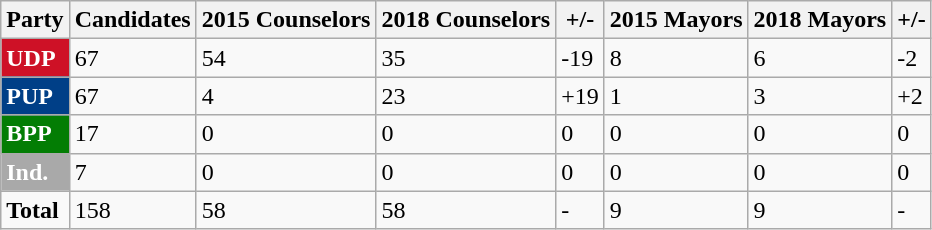<table class="wikitable sortable">
<tr>
<th>Party</th>
<th>Candidates</th>
<th>2015 Counselors</th>
<th>2018 Counselors</th>
<th>+/-</th>
<th>2015 Mayors</th>
<th>2018 Mayors</th>
<th>+/-</th>
</tr>
<tr>
<td style="background: #CE1126; color: white"><strong>UDP</strong></td>
<td>67</td>
<td>54</td>
<td>35</td>
<td>-19</td>
<td>8</td>
<td>6</td>
<td>-2</td>
</tr>
<tr>
<td style="background: #003F87; color: white"><strong>PUP</strong></td>
<td>67</td>
<td>4</td>
<td>23</td>
<td>+19</td>
<td>1</td>
<td>3</td>
<td>+2</td>
</tr>
<tr>
<td style="background: #037D04; color: white"><strong>BPP</strong></td>
<td>17</td>
<td>0</td>
<td>0</td>
<td>0</td>
<td>0</td>
<td>0</td>
<td>0</td>
</tr>
<tr>
<td style="background: #A9A9A9; color: white"><strong>Ind.</strong></td>
<td>7</td>
<td>0</td>
<td>0</td>
<td>0</td>
<td>0</td>
<td>0</td>
<td>0</td>
</tr>
<tr>
<td><strong>Total</strong></td>
<td>158</td>
<td>58</td>
<td>58</td>
<td>-</td>
<td>9</td>
<td>9</td>
<td>-</td>
</tr>
</table>
